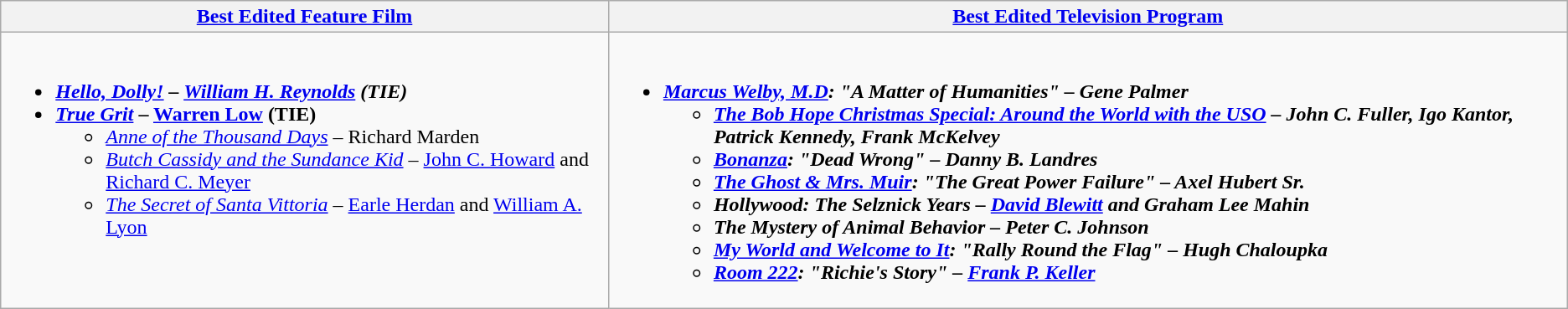<table class=wikitable style="width=100%">
<tr>
<th style="width=50%"><a href='#'>Best Edited Feature Film</a></th>
<th style="width=50%"><a href='#'>Best Edited Television Program</a></th>
</tr>
<tr>
<td valign="top"><br><ul><li><strong><em><a href='#'>Hello, Dolly!</a><em> – <a href='#'>William H. Reynolds</a> (TIE)<strong></li><li></em></strong><a href='#'>True Grit</a></em> – <a href='#'>Warren Low</a> (TIE)</strong><ul><li><em><a href='#'>Anne of the Thousand Days</a></em> – Richard Marden</li><li><em><a href='#'>Butch Cassidy and the Sundance Kid</a></em> – <a href='#'>John C. Howard</a> and <a href='#'>Richard C. Meyer</a></li><li><em><a href='#'>The Secret of Santa Vittoria</a></em> – <a href='#'>Earle Herdan</a> and <a href='#'>William A. Lyon</a></li></ul></li></ul></td>
<td valign="top"><br><ul><li><strong><em><a href='#'>Marcus Welby, M.D</a><em>: "A Matter of Humanities" – Gene Palmer<strong><ul><li></em><a href='#'>The Bob Hope Christmas Special: Around the World with the USO</a><em> – John C. Fuller, Igo Kantor, Patrick Kennedy, Frank McKelvey</li><li></em><a href='#'>Bonanza</a><em>: "Dead Wrong" – Danny B. Landres</li><li></em><a href='#'>The Ghost & Mrs. Muir</a><em>: "The Great Power Failure" – Axel Hubert Sr.</li><li></em>Hollywood: The Selznick Years<em> – <a href='#'>David Blewitt</a> and Graham Lee Mahin</li><li></em>The Mystery of Animal Behavior<em> – Peter C. Johnson</li><li></em><a href='#'>My World and Welcome to It</a><em>: "Rally Round the Flag" – Hugh Chaloupka</li><li></em><a href='#'>Room 222</a><em>: "Richie's Story" – <a href='#'>Frank P. Keller</a></li></ul></li></ul></td>
</tr>
</table>
